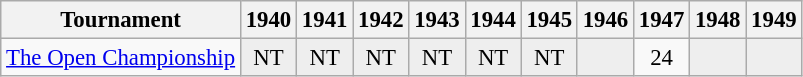<table class="wikitable" style="font-size:95%;text-align:center;">
<tr>
<th>Tournament</th>
<th>1940</th>
<th>1941</th>
<th>1942</th>
<th>1943</th>
<th>1944</th>
<th>1945</th>
<th>1946</th>
<th>1947</th>
<th>1948</th>
<th>1949</th>
</tr>
<tr>
<td align=left><a href='#'>The Open Championship</a></td>
<td style="background:#eeeeee;">NT</td>
<td style="background:#eeeeee;">NT</td>
<td style="background:#eeeeee;">NT</td>
<td style="background:#eeeeee;">NT</td>
<td style="background:#eeeeee;">NT</td>
<td style="background:#eeeeee;">NT</td>
<td style="background:#eeeeee;"></td>
<td>24</td>
<td style="background:#eeeeee;"></td>
<td style="background:#eeeeee;"></td>
</tr>
</table>
